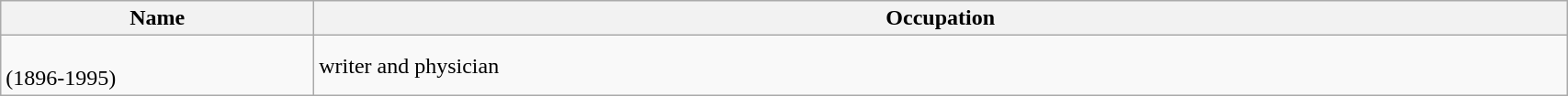<table class="mw-collapsible mw-collapsed wikitable sortable" width=90%>
<tr>
<th style= color:black; font-size:100%" align=center width=20%><strong>Name</strong></th>
<th style= color:black; font-size:100%" align=center><strong>Occupation</strong></th>
</tr>
<tr>
<td><br>(1896-1995)</td>
<td>writer and physician</td>
</tr>
</table>
